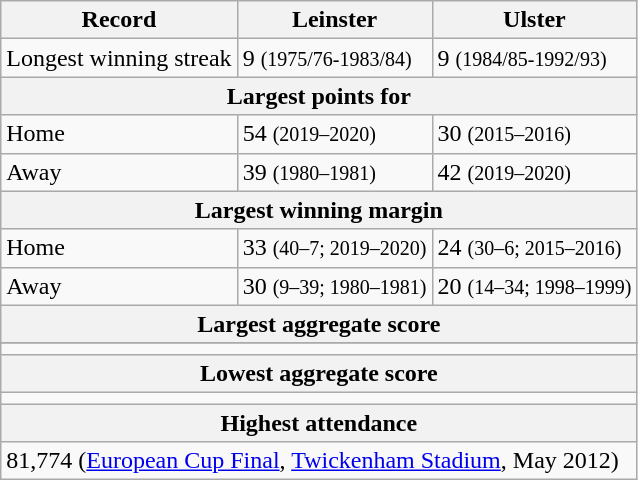<table class="wikitable">
<tr>
<th>Record</th>
<th>Leinster</th>
<th>Ulster</th>
</tr>
<tr>
<td>Longest winning streak</td>
<td>9 <small>(1975/76-1983/84)</small></td>
<td>9 <small>(1984/85-1992/93)</small></td>
</tr>
<tr>
<th colspan=3 align=center>Largest points for</th>
</tr>
<tr>
<td>Home</td>
<td>54 <small>(2019–2020)</small></td>
<td>30 <small>(2015–2016)</small></td>
</tr>
<tr>
<td>Away</td>
<td>39 <small>(1980–1981)</small></td>
<td>42 <small>(2019–2020)</small></td>
</tr>
<tr>
<th colspan=3 align=center>Largest winning margin</th>
</tr>
<tr>
<td>Home</td>
<td>33 <small>(40–7; 2019–2020)</small></td>
<td>24 <small>(30–6; 2015–2016)</small></td>
</tr>
<tr>
<td>Away</td>
<td>30 <small>(9–39; 1980–1981)</small></td>
<td>20 <small>(14–34; 1998–1999)</small></td>
</tr>
<tr>
<th colspan=3 align=center>Largest aggregate score</th>
</tr>
<tr>
</tr>
<tr>
<td colspan=3 align=center></td>
</tr>
<tr>
<th colspan=3 align=center>Lowest aggregate score</th>
</tr>
<tr>
<td colspan=3 align=center></td>
</tr>
<tr>
<th colspan=3 align=center>Highest attendance</th>
</tr>
<tr>
<td colspan=3>81,774 (<a href='#'>European Cup Final</a>, <a href='#'>Twickenham Stadium</a>, May 2012)</td>
</tr>
</table>
